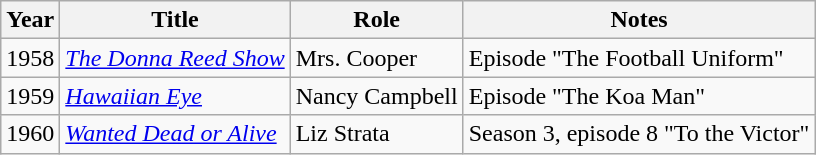<table class="wikitable plainrowheaders sortable">
<tr>
<th scope="col">Year</th>
<th scope="col">Title</th>
<th scope="col">Role</th>
<th scope="col" class="unsortable">Notes</th>
</tr>
<tr>
<td>1958</td>
<td><em><a href='#'>The Donna Reed Show</a></em></td>
<td>Mrs. Cooper</td>
<td>Episode "The Football Uniform"</td>
</tr>
<tr>
<td>1959</td>
<td><em><a href='#'>Hawaiian Eye</a></em></td>
<td>Nancy Campbell</td>
<td>Episode "The Koa Man"</td>
</tr>
<tr>
<td>1960</td>
<td><em><a href='#'>Wanted Dead or Alive</a></em></td>
<td>Liz Strata</td>
<td>Season 3, episode 8 "To the Victor"</td>
</tr>
</table>
